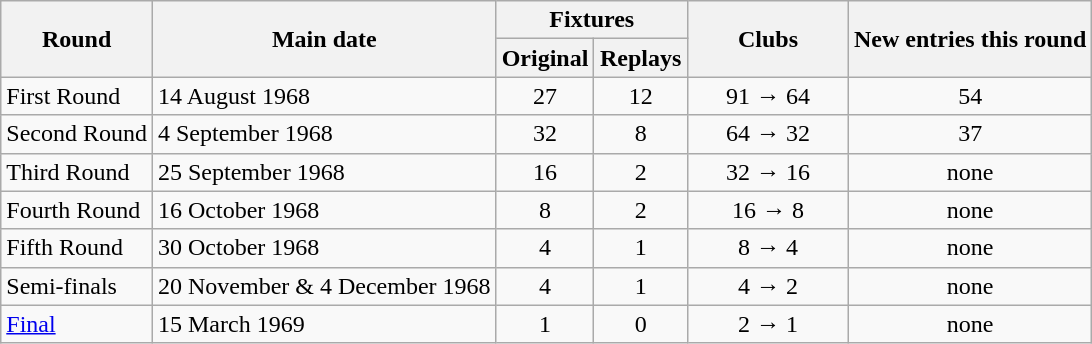<table class="wikitable" style="text-align:center">
<tr>
<th rowspan=2>Round</th>
<th rowspan=2>Main date</th>
<th colspan=2>Fixtures</th>
<th rowspan=2 width=100>Clubs</th>
<th rowspan=2>New entries this round</th>
</tr>
<tr>
<th width=55>Original</th>
<th width=55>Replays</th>
</tr>
<tr>
<td align=left>First Round</td>
<td align=left>14 August 1968</td>
<td>27</td>
<td>12</td>
<td>91 → 64</td>
<td>54<br></td>
</tr>
<tr>
<td align=left>Second Round</td>
<td align=left>4 September 1968</td>
<td>32</td>
<td>8</td>
<td>64 → 32</td>
<td>37<br></td>
</tr>
<tr>
<td align=left>Third Round</td>
<td align=left>25 September 1968</td>
<td>16</td>
<td>2</td>
<td>32 → 16</td>
<td>none</td>
</tr>
<tr>
<td align=left>Fourth Round</td>
<td align=left>16 October 1968</td>
<td>8</td>
<td>2</td>
<td>16 → 8</td>
<td>none</td>
</tr>
<tr>
<td align=left>Fifth Round</td>
<td align=left>30 October 1968</td>
<td>4</td>
<td>1</td>
<td>8 → 4</td>
<td>none</td>
</tr>
<tr>
<td align=left>Semi-finals</td>
<td align=left>20 November & 4 December 1968</td>
<td>4</td>
<td>1</td>
<td>4 → 2</td>
<td>none</td>
</tr>
<tr>
<td align=left><a href='#'>Final</a></td>
<td align=left>15 March 1969</td>
<td>1</td>
<td>0</td>
<td>2 → 1</td>
<td>none</td>
</tr>
</table>
